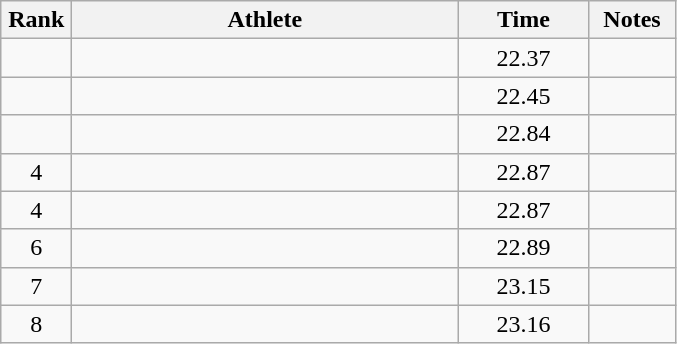<table class="wikitable" style="text-align:center">
<tr>
<th width=40>Rank</th>
<th width=250>Athlete</th>
<th width=80>Time</th>
<th width=50>Notes</th>
</tr>
<tr>
<td></td>
<td align=left></td>
<td>22.37</td>
<td></td>
</tr>
<tr>
<td></td>
<td align=left></td>
<td>22.45</td>
<td></td>
</tr>
<tr>
<td></td>
<td align=left></td>
<td>22.84</td>
<td></td>
</tr>
<tr>
<td>4</td>
<td align=left></td>
<td>22.87</td>
<td></td>
</tr>
<tr>
<td>4</td>
<td align=left></td>
<td>22.87</td>
<td></td>
</tr>
<tr>
<td>6</td>
<td align=left></td>
<td>22.89</td>
<td></td>
</tr>
<tr>
<td>7</td>
<td align=left></td>
<td>23.15</td>
<td></td>
</tr>
<tr>
<td>8</td>
<td align=left></td>
<td>23.16</td>
<td></td>
</tr>
</table>
